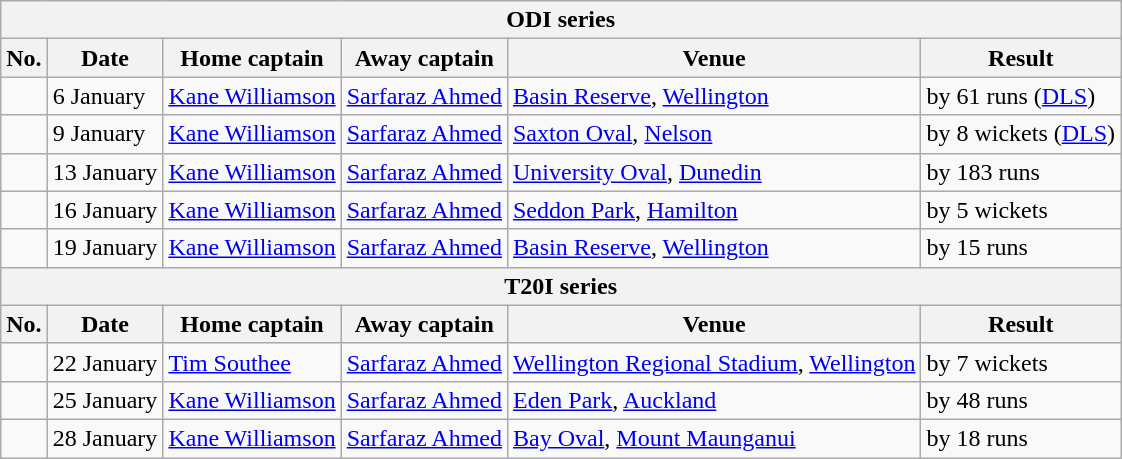<table class="wikitable">
<tr>
<th colspan="6">ODI series</th>
</tr>
<tr>
<th>No.</th>
<th>Date</th>
<th>Home captain</th>
<th>Away captain</th>
<th>Venue</th>
<th>Result</th>
</tr>
<tr>
<td></td>
<td>6 January</td>
<td><a href='#'>Kane Williamson</a></td>
<td><a href='#'>Sarfaraz Ahmed</a></td>
<td><a href='#'>Basin Reserve</a>, <a href='#'>Wellington</a></td>
<td> by 61 runs (<a href='#'>DLS</a>)</td>
</tr>
<tr>
<td></td>
<td>9 January</td>
<td><a href='#'>Kane Williamson</a></td>
<td><a href='#'>Sarfaraz Ahmed</a></td>
<td><a href='#'>Saxton Oval</a>, <a href='#'>Nelson</a></td>
<td> by 8 wickets (<a href='#'>DLS</a>)</td>
</tr>
<tr>
<td></td>
<td>13 January</td>
<td><a href='#'>Kane Williamson</a></td>
<td><a href='#'>Sarfaraz Ahmed</a></td>
<td><a href='#'>University Oval</a>, <a href='#'>Dunedin</a></td>
<td> by 183 runs</td>
</tr>
<tr>
<td></td>
<td>16 January</td>
<td><a href='#'>Kane Williamson</a></td>
<td><a href='#'>Sarfaraz Ahmed</a></td>
<td><a href='#'>Seddon Park</a>, <a href='#'>Hamilton</a></td>
<td> by 5 wickets</td>
</tr>
<tr>
<td></td>
<td>19 January</td>
<td><a href='#'>Kane Williamson</a></td>
<td><a href='#'>Sarfaraz Ahmed</a></td>
<td><a href='#'>Basin Reserve</a>, <a href='#'>Wellington</a></td>
<td> by 15 runs</td>
</tr>
<tr>
<th colspan="6">T20I series</th>
</tr>
<tr>
<th>No.</th>
<th>Date</th>
<th>Home captain</th>
<th>Away captain</th>
<th>Venue</th>
<th>Result</th>
</tr>
<tr>
<td></td>
<td>22 January</td>
<td><a href='#'>Tim Southee</a></td>
<td><a href='#'>Sarfaraz Ahmed</a></td>
<td><a href='#'>Wellington Regional Stadium</a>, <a href='#'>Wellington</a></td>
<td> by 7 wickets</td>
</tr>
<tr>
<td></td>
<td>25 January</td>
<td><a href='#'>Kane Williamson</a></td>
<td><a href='#'>Sarfaraz Ahmed</a></td>
<td><a href='#'>Eden Park</a>, <a href='#'>Auckland</a></td>
<td> by 48 runs</td>
</tr>
<tr>
<td></td>
<td>28 January</td>
<td><a href='#'>Kane Williamson</a></td>
<td><a href='#'>Sarfaraz Ahmed</a></td>
<td><a href='#'>Bay Oval</a>, <a href='#'>Mount Maunganui</a></td>
<td> by 18 runs</td>
</tr>
</table>
